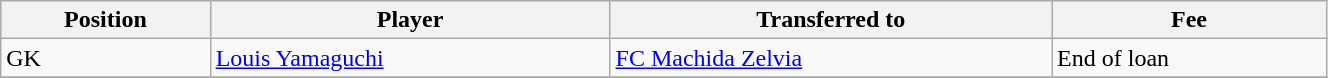<table class="wikitable sortable" style="width:70%; text-align:center; font-size:100%; text-align:left;">
<tr>
<th>Position</th>
<th>Player</th>
<th>Transferred to</th>
<th>Fee</th>
</tr>
<tr>
<td>GK</td>
<td> <a href='#'>Louis Yamaguchi</a></td>
<td> <a href='#'>FC Machida Zelvia</a></td>
<td>End of loan  </td>
</tr>
<tr>
</tr>
</table>
